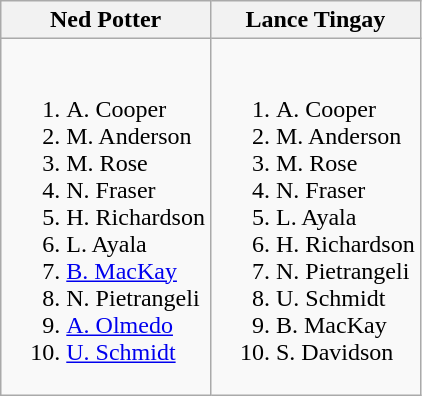<table class="wikitable">
<tr>
<th>Ned Potter</th>
<th>Lance Tingay<strong></strong></th>
</tr>
<tr style="vertical-align: top;">
<td style="white-space: nowrap;"><br><ol><li> A. Cooper</li><li> M. Anderson</li><li> M. Rose</li><li> N. Fraser</li><li> H. Richardson</li><li> L. Ayala</li><li> <a href='#'>B. MacKay</a></li><li> N. Pietrangeli</li><li> <a href='#'>A. Olmedo</a></li><li> <a href='#'>U. Schmidt</a></li></ol></td>
<td style="white-space: nowrap;"><br><ol><li> A. Cooper</li><li> M. Anderson</li><li> M. Rose</li><li> N. Fraser</li><li> L. Ayala</li><li> H. Richardson</li><li> N. Pietrangeli</li><li> U. Schmidt</li><li> B. MacKay</li><li> S. Davidson</li></ol></td>
</tr>
</table>
